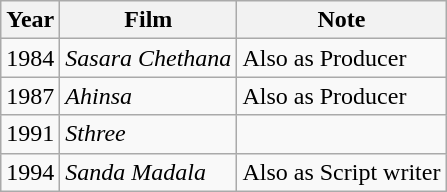<table class="wikitable">
<tr>
<th>Year</th>
<th>Film</th>
<th>Note</th>
</tr>
<tr>
<td>1984</td>
<td><em>Sasara Chethana</em></td>
<td>Also as Producer</td>
</tr>
<tr>
<td>1987</td>
<td><em>Ahinsa</em></td>
<td> Also as Producer</td>
</tr>
<tr>
<td>1991</td>
<td><em>Sthree</em></td>
<td></td>
</tr>
<tr>
<td>1994</td>
<td><em>Sanda Madala</em></td>
<td> Also as Script writer</td>
</tr>
</table>
